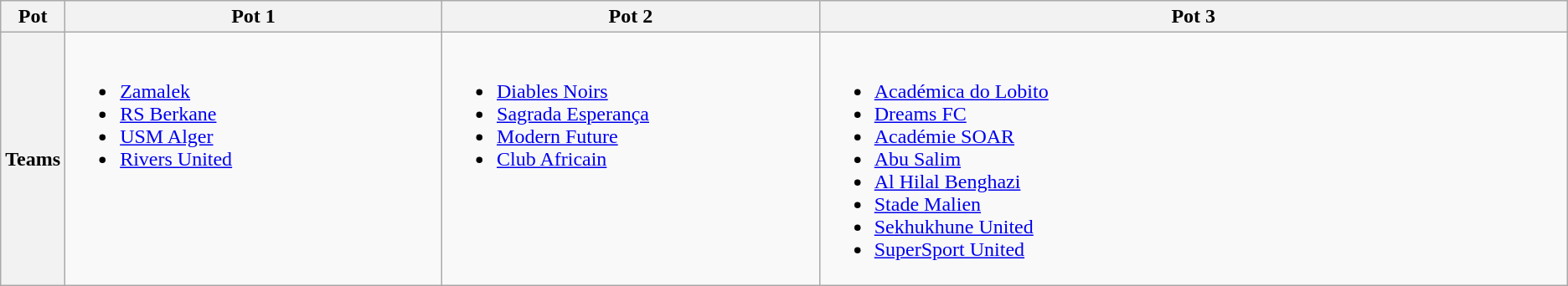<table class="wikitable">
<tr>
<th>Pot</th>
<th width=25%>Pot 1</th>
<th width=25%>Pot 2</th>
<th width=50%>Pot 3</th>
</tr>
<tr>
<th>Teams</th>
<td valign=top><br><ul><li> <a href='#'>Zamalek</a> </li><li> <a href='#'>RS Berkane</a> </li><li> <a href='#'>USM Alger</a> </li><li> <a href='#'>Rivers United</a> </li></ul></td>
<td valign=top><br><ul><li> <a href='#'>Diables Noirs</a> </li><li> <a href='#'>Sagrada Esperança</a> </li><li> <a href='#'>Modern Future</a> </li><li> <a href='#'>Club Africain</a> </li></ul></td>
<td valign=top><br><ul><li> <a href='#'>Académica do Lobito</a></li><li> <a href='#'>Dreams FC</a></li><li> <a href='#'>Académie SOAR</a></li><li> <a href='#'>Abu Salim</a></li><li> <a href='#'>Al Hilal Benghazi</a></li><li> <a href='#'>Stade Malien</a></li><li> <a href='#'>Sekhukhune United</a></li><li> <a href='#'>SuperSport United</a></li></ul></td>
</tr>
</table>
